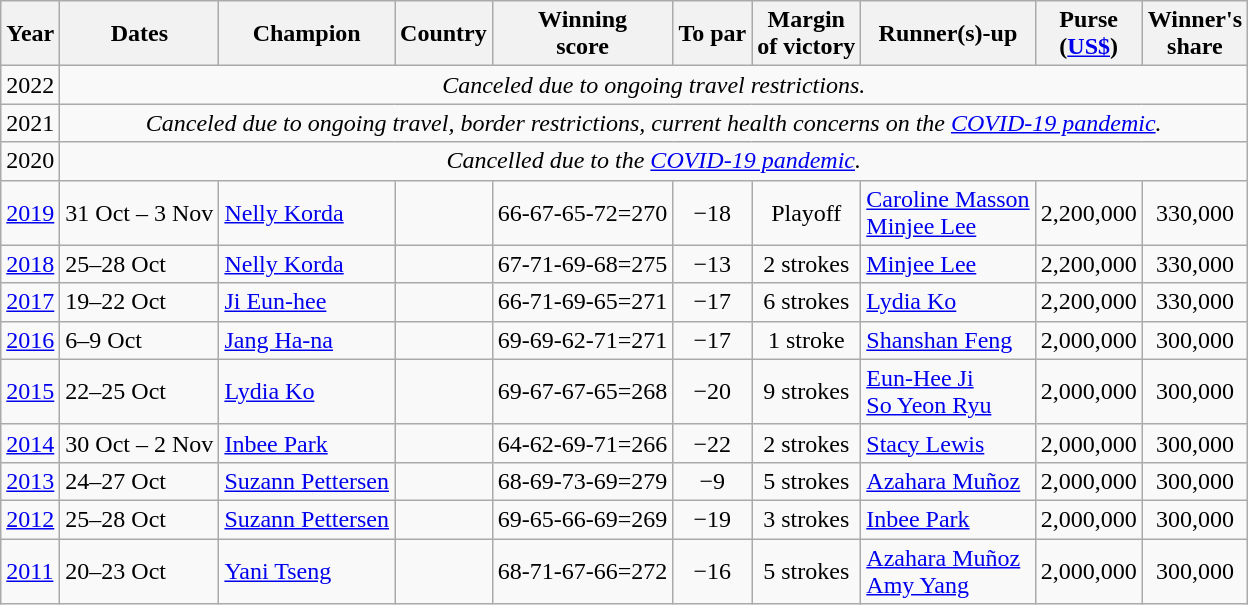<table class="wikitable">
<tr>
<th>Year</th>
<th>Dates</th>
<th>Champion</th>
<th>Country</th>
<th>Winning<br>score</th>
<th>To par</th>
<th>Margin<br>of victory</th>
<th>Runner(s)-up</th>
<th>Purse<br>(<a href='#'>US$</a>)</th>
<th>Winner's<br>share</th>
</tr>
<tr>
<td>2022</td>
<td colspan=9 align=center><em>Canceled due to ongoing travel restrictions.</em></td>
</tr>
<tr>
<td>2021</td>
<td colspan=9 align=center><em>Canceled due to ongoing travel, border restrictions, current health concerns on the <a href='#'>COVID-19 pandemic</a>.</em></td>
</tr>
<tr>
<td>2020</td>
<td colspan=9 align=center><em>Cancelled due to the <a href='#'>COVID-19 pandemic</a>.</em> </td>
</tr>
<tr>
<td><a href='#'>2019</a></td>
<td>31 Oct – 3 Nov</td>
<td><a href='#'>Nelly Korda</a></td>
<td></td>
<td align=right>66-67-65-72=270</td>
<td align=center>−18</td>
<td align=center>Playoff</td>
<td> <a href='#'>Caroline Masson</a><br> <a href='#'>Minjee Lee</a></td>
<td align=center>2,200,000</td>
<td align=center>330,000</td>
</tr>
<tr>
<td><a href='#'>2018</a></td>
<td>25–28 Oct</td>
<td><a href='#'>Nelly Korda</a></td>
<td></td>
<td align=right>67-71-69-68=275</td>
<td align=center>−13</td>
<td align=center>2 strokes</td>
<td> <a href='#'>Minjee Lee</a></td>
<td align=center>2,200,000</td>
<td align=center>330,000</td>
</tr>
<tr>
<td><a href='#'>2017</a></td>
<td>19–22 Oct</td>
<td><a href='#'>Ji Eun-hee</a></td>
<td></td>
<td align=right>66-71-69-65=271</td>
<td align=center>−17</td>
<td align=center>6 strokes</td>
<td> <a href='#'>Lydia Ko</a></td>
<td align=center>2,200,000</td>
<td align=center>330,000</td>
</tr>
<tr>
<td><a href='#'>2016</a></td>
<td>6–9 Oct</td>
<td><a href='#'>Jang Ha-na</a></td>
<td></td>
<td align=right>69-69-62-71=271</td>
<td align=center>−17</td>
<td align=center>1 stroke</td>
<td> <a href='#'>Shanshan Feng</a></td>
<td align=center>2,000,000</td>
<td align=center>300,000</td>
</tr>
<tr>
<td><a href='#'>2015</a></td>
<td>22–25 Oct</td>
<td><a href='#'>Lydia Ko</a></td>
<td></td>
<td align=right>69-67-67-65=268</td>
<td align=center>−20</td>
<td align=center>9 strokes</td>
<td> <a href='#'>Eun-Hee Ji</a><br> <a href='#'>So Yeon Ryu</a></td>
<td align=center>2,000,000</td>
<td align=center>300,000</td>
</tr>
<tr>
<td><a href='#'>2014</a></td>
<td>30 Oct – 2 Nov</td>
<td><a href='#'>Inbee Park</a></td>
<td></td>
<td align=right>64-62-69-71=266</td>
<td align=center>−22</td>
<td align=center>2 strokes</td>
<td> <a href='#'>Stacy Lewis</a></td>
<td align=center>2,000,000</td>
<td align=center>300,000</td>
</tr>
<tr>
<td><a href='#'>2013</a></td>
<td>24–27 Oct</td>
<td><a href='#'>Suzann Pettersen</a></td>
<td></td>
<td align=right>68-69-73-69=279</td>
<td align=center>−9</td>
<td align=center>5 strokes</td>
<td> <a href='#'>Azahara Muñoz</a></td>
<td align=center>2,000,000</td>
<td align=center>300,000</td>
</tr>
<tr>
<td><a href='#'>2012</a></td>
<td>25–28 Oct</td>
<td><a href='#'>Suzann Pettersen</a></td>
<td></td>
<td align=right>69-65-66-69=269</td>
<td align=center>−19</td>
<td align=center>3 strokes</td>
<td> <a href='#'>Inbee Park</a></td>
<td align=center>2,000,000</td>
<td align=center>300,000</td>
</tr>
<tr>
<td><a href='#'>2011</a></td>
<td>20–23 Oct</td>
<td><a href='#'>Yani Tseng</a></td>
<td></td>
<td align=right>68-71-67-66=272</td>
<td align=center>−16</td>
<td align=center>5 strokes</td>
<td> <a href='#'>Azahara Muñoz</a><br> <a href='#'>Amy Yang</a></td>
<td align=center>2,000,000</td>
<td align=center>300,000</td>
</tr>
</table>
